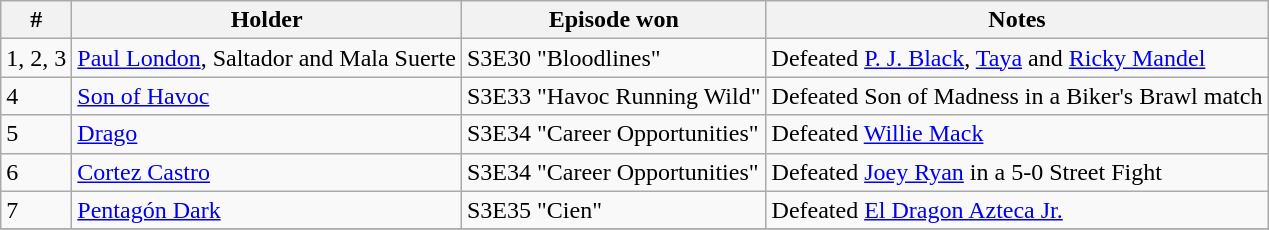<table class="wikitable">
<tr>
<th>#</th>
<th>Holder</th>
<th>Episode won</th>
<th>Notes</th>
</tr>
<tr>
<td>1, 2, 3</td>
<td><a href='#'>Paul London</a>, Saltador and Mala Suerte</td>
<td>S3E30 "Bloodlines"</td>
<td>Defeated <a href='#'>P. J. Black</a>, <a href='#'>Taya</a> and <a href='#'>Ricky Mandel</a></td>
</tr>
<tr>
<td>4</td>
<td><a href='#'>Son of Havoc</a></td>
<td>S3E33 "Havoc Running Wild"</td>
<td>Defeated Son of Madness in a Biker's Brawl match</td>
</tr>
<tr>
<td>5</td>
<td><a href='#'>Drago</a></td>
<td>S3E34 "Career Opportunities"</td>
<td>Defeated <a href='#'>Willie Mack</a></td>
</tr>
<tr>
<td>6</td>
<td><a href='#'>Cortez Castro</a></td>
<td>S3E34 "Career Opportunities"</td>
<td>Defeated <a href='#'>Joey Ryan</a> in a 5-0 Street Fight</td>
</tr>
<tr>
<td>7</td>
<td><a href='#'>Pentagón Dark</a></td>
<td>S3E35 "Cien"</td>
<td>Defeated <a href='#'>El Dragon Azteca Jr.</a></td>
</tr>
<tr>
</tr>
</table>
